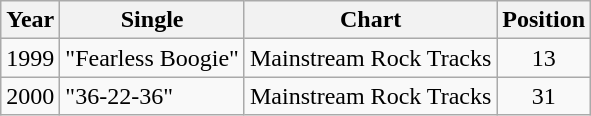<table class="wikitable">
<tr>
<th>Year</th>
<th>Single</th>
<th>Chart</th>
<th>Position</th>
</tr>
<tr>
<td>1999</td>
<td>"Fearless Boogie"</td>
<td>Mainstream Rock Tracks</td>
<td align="center">13</td>
</tr>
<tr>
<td>2000</td>
<td>"36-22-36"</td>
<td>Mainstream Rock Tracks</td>
<td align="center">31</td>
</tr>
</table>
